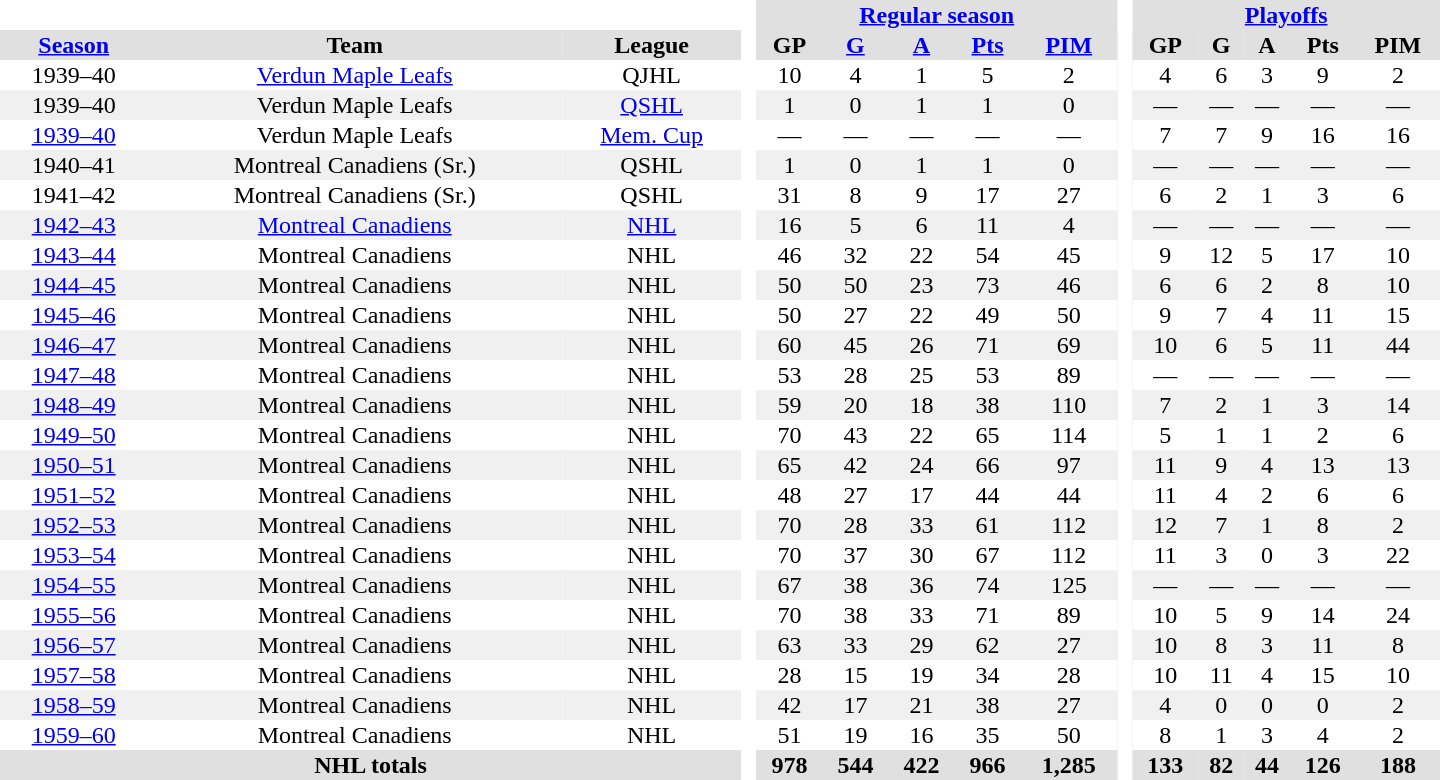<table class="plainrowheaders" style="border-collapse: collapse; text-align:center; width:60em">
<tr style="background-color: #e0e0e0">
<th colspan="3" style="background-color: #ffffff"> </th>
<th rowspan="26" style="background-color: #ffffff"> </th>
<th scope="col" colspan="5"><a href='#'>Regular season</a></th>
<th rowspan="26" style="background-color: #ffffff"> </th>
<th scope="col" colspan="5"><a href='#'>Playoffs</a></th>
</tr>
<tr style="background-color: #e0e0e0">
<th scope="col"><a href='#'>Season</a></th>
<th scope="col">Team</th>
<th scope="col">League</th>
<th scope="col">GP</th>
<th scope="col"><a href='#'>G</a></th>
<th scope="col"><a href='#'>A</a></th>
<th scope="col"><a href='#'>Pts</a></th>
<th scope="col"><a href='#'>PIM</a></th>
<th scope="col">GP</th>
<th scope="col">G</th>
<th scope="col">A</th>
<th scope="col">Pts</th>
<th scope="col">PIM</th>
</tr>
<tr>
<td scope="row">1939–40</td>
<td><a href='#'>Verdun Maple Leafs</a></td>
<td>QJHL</td>
<td>10</td>
<td>4</td>
<td>1</td>
<td>5</td>
<td>2</td>
<td>4</td>
<td>6</td>
<td>3</td>
<td>9</td>
<td>2</td>
</tr>
<tr style="background-color: #f0f0f0">
<td scope="row">1939–40</td>
<td>Verdun Maple Leafs</td>
<td><a href='#'>QSHL</a></td>
<td>1</td>
<td>0</td>
<td>1</td>
<td>1</td>
<td>0</td>
<td>—</td>
<td>—</td>
<td>—</td>
<td>—</td>
<td>—</td>
</tr>
<tr>
<td scope="row"><a href='#'>1939–40</a></td>
<td>Verdun Maple Leafs</td>
<td><a href='#'>Mem. Cup</a></td>
<td>—</td>
<td>—</td>
<td>—</td>
<td>—</td>
<td>—</td>
<td>7</td>
<td>7</td>
<td>9</td>
<td>16</td>
<td>16</td>
</tr>
<tr style="background-color: #f0f0f0">
<td scope="row">1940–41</td>
<td>Montreal Canadiens (Sr.)</td>
<td>QSHL</td>
<td>1</td>
<td>0</td>
<td>1</td>
<td>1</td>
<td>0</td>
<td>—</td>
<td>—</td>
<td>—</td>
<td>—</td>
<td>—</td>
</tr>
<tr>
<td scope="row">1941–42</td>
<td>Montreal Canadiens (Sr.)</td>
<td>QSHL</td>
<td>31</td>
<td>8</td>
<td>9</td>
<td>17</td>
<td>27</td>
<td>6</td>
<td>2</td>
<td>1</td>
<td>3</td>
<td>6</td>
</tr>
<tr style="background-color: #f0f0f0">
<td scope="row"><a href='#'>1942–43</a></td>
<td><a href='#'>Montreal Canadiens</a></td>
<td><a href='#'>NHL</a></td>
<td>16</td>
<td>5</td>
<td>6</td>
<td>11</td>
<td>4</td>
<td>—</td>
<td>—</td>
<td>—</td>
<td>—</td>
<td>—</td>
</tr>
<tr>
<td scope="row"><a href='#'>1943–44</a></td>
<td>Montreal Canadiens</td>
<td>NHL</td>
<td>46</td>
<td>32</td>
<td>22</td>
<td>54</td>
<td>45</td>
<td>9</td>
<td>12</td>
<td>5</td>
<td>17</td>
<td>10</td>
</tr>
<tr style="background-color: #f0f0f0">
<td scope="row"><a href='#'>1944–45</a></td>
<td>Montreal Canadiens</td>
<td>NHL</td>
<td>50</td>
<td>50</td>
<td>23</td>
<td>73</td>
<td>46</td>
<td>6</td>
<td>6</td>
<td>2</td>
<td>8</td>
<td>10</td>
</tr>
<tr>
<td scope="row"><a href='#'>1945–46</a></td>
<td>Montreal Canadiens</td>
<td>NHL</td>
<td>50</td>
<td>27</td>
<td>22</td>
<td>49</td>
<td>50</td>
<td>9</td>
<td>7</td>
<td>4</td>
<td>11</td>
<td>15</td>
</tr>
<tr style="background-color: #f0f0f0">
<td scope="row"><a href='#'>1946–47</a></td>
<td>Montreal Canadiens</td>
<td>NHL</td>
<td>60</td>
<td>45</td>
<td>26</td>
<td>71</td>
<td>69</td>
<td>10</td>
<td>6</td>
<td>5</td>
<td>11</td>
<td>44</td>
</tr>
<tr>
<td scope="row"><a href='#'>1947–48</a></td>
<td>Montreal Canadiens</td>
<td>NHL</td>
<td>53</td>
<td>28</td>
<td>25</td>
<td>53</td>
<td>89</td>
<td>—</td>
<td>—</td>
<td>—</td>
<td>—</td>
<td>—</td>
</tr>
<tr style="background-color: #f0f0f0">
<td scope="row"><a href='#'>1948–49</a></td>
<td>Montreal Canadiens</td>
<td>NHL</td>
<td>59</td>
<td>20</td>
<td>18</td>
<td>38</td>
<td>110</td>
<td>7</td>
<td>2</td>
<td>1</td>
<td>3</td>
<td>14</td>
</tr>
<tr>
<td scope="row"><a href='#'>1949–50</a></td>
<td>Montreal Canadiens</td>
<td>NHL</td>
<td>70</td>
<td>43</td>
<td>22</td>
<td>65</td>
<td>114</td>
<td>5</td>
<td>1</td>
<td>1</td>
<td>2</td>
<td>6</td>
</tr>
<tr style="background-color: #f0f0f0">
<td scope="row"><a href='#'>1950–51</a></td>
<td>Montreal Canadiens</td>
<td>NHL</td>
<td>65</td>
<td>42</td>
<td>24</td>
<td>66</td>
<td>97</td>
<td>11</td>
<td>9</td>
<td>4</td>
<td>13</td>
<td>13</td>
</tr>
<tr>
<td scope="row"><a href='#'>1951–52</a></td>
<td>Montreal Canadiens</td>
<td>NHL</td>
<td>48</td>
<td>27</td>
<td>17</td>
<td>44</td>
<td>44</td>
<td>11</td>
<td>4</td>
<td>2</td>
<td>6</td>
<td>6</td>
</tr>
<tr style="background-color: #f0f0f0">
<td scope="row"><a href='#'>1952–53</a></td>
<td>Montreal Canadiens</td>
<td>NHL</td>
<td>70</td>
<td>28</td>
<td>33</td>
<td>61</td>
<td>112</td>
<td>12</td>
<td>7</td>
<td>1</td>
<td>8</td>
<td>2</td>
</tr>
<tr>
<td scope="row"><a href='#'>1953–54</a></td>
<td>Montreal Canadiens</td>
<td>NHL</td>
<td>70</td>
<td>37</td>
<td>30</td>
<td>67</td>
<td>112</td>
<td>11</td>
<td>3</td>
<td>0</td>
<td>3</td>
<td>22</td>
</tr>
<tr style="background-color: #f0f0f0">
<td scope="row"><a href='#'>1954–55</a></td>
<td>Montreal Canadiens</td>
<td>NHL</td>
<td>67</td>
<td>38</td>
<td>36</td>
<td>74</td>
<td>125</td>
<td>—</td>
<td>—</td>
<td>—</td>
<td>—</td>
<td>—</td>
</tr>
<tr>
<td scope="row"><a href='#'>1955–56</a></td>
<td>Montreal Canadiens</td>
<td>NHL</td>
<td>70</td>
<td>38</td>
<td>33</td>
<td>71</td>
<td>89</td>
<td>10</td>
<td>5</td>
<td>9</td>
<td>14</td>
<td>24</td>
</tr>
<tr style="background-color: #f0f0f0">
<td scope="row"><a href='#'>1956–57</a></td>
<td>Montreal Canadiens</td>
<td>NHL</td>
<td>63</td>
<td>33</td>
<td>29</td>
<td>62</td>
<td>27</td>
<td>10</td>
<td>8</td>
<td>3</td>
<td>11</td>
<td>8</td>
</tr>
<tr>
<td scope="row"><a href='#'>1957–58</a></td>
<td>Montreal Canadiens</td>
<td>NHL</td>
<td>28</td>
<td>15</td>
<td>19</td>
<td>34</td>
<td>28</td>
<td>10</td>
<td>11</td>
<td>4</td>
<td>15</td>
<td>10</td>
</tr>
<tr style="background-color: #f0f0f0">
<td scope="row"><a href='#'>1958–59</a></td>
<td>Montreal Canadiens</td>
<td>NHL</td>
<td>42</td>
<td>17</td>
<td>21</td>
<td>38</td>
<td>27</td>
<td>4</td>
<td>0</td>
<td>0</td>
<td>0</td>
<td>2</td>
</tr>
<tr>
<td scope="row"><a href='#'>1959–60</a></td>
<td>Montreal Canadiens</td>
<td>NHL</td>
<td>51</td>
<td>19</td>
<td>16</td>
<td>35</td>
<td>50</td>
<td>8</td>
<td>1</td>
<td>3</td>
<td>4</td>
<td>2</td>
</tr>
<tr style="background-color: #e0e0e0">
<th scope="row" colspan="3">NHL totals</th>
<th>978</th>
<th>544</th>
<th>422</th>
<th>966</th>
<th>1,285</th>
<th>133</th>
<th>82</th>
<th>44</th>
<th>126</th>
<th>188</th>
</tr>
</table>
